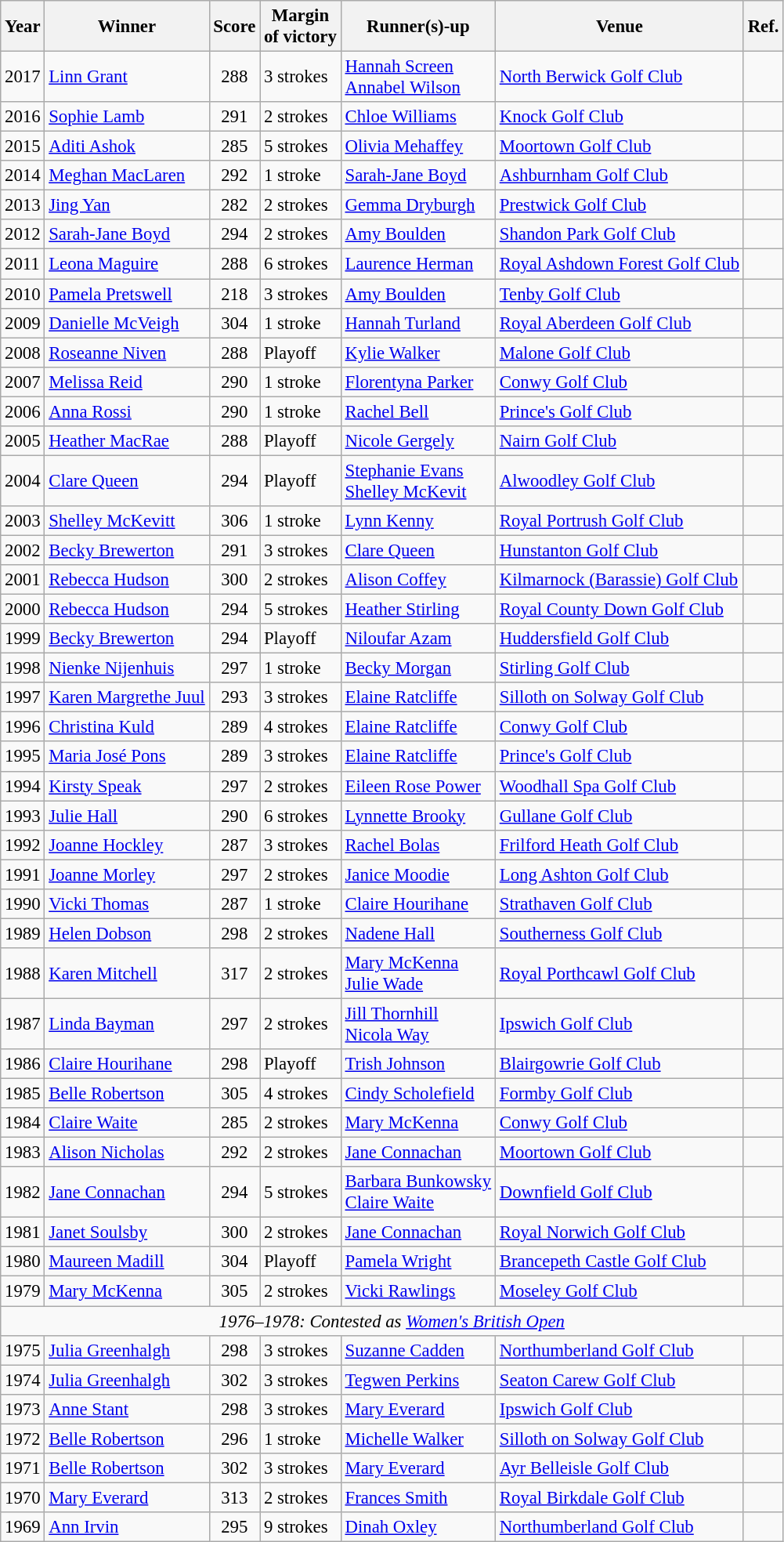<table class="wikitable" style="font-size:95%">
<tr>
<th>Year</th>
<th>Winner</th>
<th>Score</th>
<th>Margin<br>of victory</th>
<th>Runner(s)-up</th>
<th>Venue</th>
<th>Ref.</th>
</tr>
<tr>
<td>2017</td>
<td> <a href='#'>Linn Grant</a></td>
<td align=center>288</td>
<td>3 strokes</td>
<td> <a href='#'>Hannah Screen</a><br> <a href='#'>Annabel Wilson</a></td>
<td><a href='#'>North Berwick Golf Club</a></td>
<td></td>
</tr>
<tr>
<td>2016</td>
<td> <a href='#'>Sophie Lamb</a></td>
<td align=center>291</td>
<td>2 strokes</td>
<td> <a href='#'>Chloe Williams</a></td>
<td><a href='#'>Knock Golf Club</a></td>
<td></td>
</tr>
<tr>
<td>2015</td>
<td> <a href='#'>Aditi Ashok</a></td>
<td align=center>285</td>
<td>5 strokes</td>
<td> <a href='#'>Olivia Mehaffey</a></td>
<td><a href='#'>Moortown Golf Club</a></td>
<td></td>
</tr>
<tr>
<td>2014</td>
<td> <a href='#'>Meghan MacLaren</a></td>
<td align=center>292</td>
<td>1 stroke</td>
<td> <a href='#'>Sarah-Jane Boyd</a></td>
<td><a href='#'>Ashburnham Golf Club</a></td>
<td></td>
</tr>
<tr>
<td>2013</td>
<td> <a href='#'>Jing Yan</a></td>
<td align=center>282</td>
<td>2 strokes</td>
<td> <a href='#'>Gemma Dryburgh</a></td>
<td><a href='#'>Prestwick Golf Club</a></td>
<td></td>
</tr>
<tr>
<td>2012</td>
<td> <a href='#'>Sarah-Jane Boyd</a></td>
<td align=center>294</td>
<td>2 strokes</td>
<td> <a href='#'>Amy Boulden</a></td>
<td><a href='#'>Shandon Park Golf Club</a></td>
<td></td>
</tr>
<tr>
<td>2011</td>
<td> <a href='#'>Leona Maguire</a></td>
<td align=center>288</td>
<td>6 strokes</td>
<td> <a href='#'>Laurence Herman</a></td>
<td><a href='#'>Royal Ashdown Forest Golf Club</a></td>
<td></td>
</tr>
<tr>
<td>2010</td>
<td> <a href='#'>Pamela Pretswell</a></td>
<td align=center>218</td>
<td>3 strokes</td>
<td> <a href='#'>Amy Boulden</a></td>
<td><a href='#'>Tenby Golf Club</a></td>
<td></td>
</tr>
<tr>
<td>2009</td>
<td> <a href='#'>Danielle McVeigh</a></td>
<td align=center>304</td>
<td>1 stroke</td>
<td> <a href='#'>Hannah Turland</a></td>
<td><a href='#'>Royal Aberdeen Golf Club</a></td>
<td></td>
</tr>
<tr>
<td>2008</td>
<td> <a href='#'>Roseanne Niven</a></td>
<td align=center>288</td>
<td>Playoff</td>
<td> <a href='#'>Kylie Walker</a></td>
<td><a href='#'>Malone Golf Club</a></td>
<td></td>
</tr>
<tr>
<td>2007</td>
<td> <a href='#'>Melissa Reid</a></td>
<td align=center>290</td>
<td>1 stroke</td>
<td> <a href='#'>Florentyna Parker</a></td>
<td><a href='#'>Conwy Golf Club</a></td>
<td></td>
</tr>
<tr>
<td>2006</td>
<td> <a href='#'>Anna Rossi</a></td>
<td align=center>290</td>
<td>1 stroke</td>
<td> <a href='#'>Rachel Bell</a></td>
<td><a href='#'>Prince's Golf Club</a></td>
<td></td>
</tr>
<tr>
<td>2005</td>
<td> <a href='#'>Heather MacRae</a></td>
<td align=center>288</td>
<td>Playoff</td>
<td> <a href='#'>Nicole Gergely</a></td>
<td><a href='#'>Nairn Golf Club</a></td>
<td></td>
</tr>
<tr>
<td>2004</td>
<td> <a href='#'>Clare Queen</a></td>
<td align=center>294</td>
<td>Playoff</td>
<td> <a href='#'>Stephanie Evans</a><br> <a href='#'>Shelley McKevit</a></td>
<td><a href='#'>Alwoodley Golf Club</a></td>
<td></td>
</tr>
<tr>
<td>2003</td>
<td> <a href='#'>Shelley McKevitt</a></td>
<td align=center>306</td>
<td>1 stroke</td>
<td> <a href='#'>Lynn Kenny</a></td>
<td><a href='#'>Royal Portrush Golf Club</a></td>
<td></td>
</tr>
<tr>
<td>2002</td>
<td> <a href='#'>Becky Brewerton</a></td>
<td align=center>291</td>
<td>3 strokes</td>
<td> <a href='#'>Clare Queen</a></td>
<td><a href='#'>Hunstanton Golf Club</a></td>
<td></td>
</tr>
<tr>
<td>2001</td>
<td> <a href='#'>Rebecca Hudson</a></td>
<td align=center>300</td>
<td>2 strokes</td>
<td> <a href='#'>Alison Coffey</a></td>
<td><a href='#'>Kilmarnock (Barassie) Golf Club</a></td>
<td></td>
</tr>
<tr>
<td>2000</td>
<td> <a href='#'>Rebecca Hudson</a></td>
<td align=center>294</td>
<td>5 strokes</td>
<td> <a href='#'>Heather Stirling</a></td>
<td><a href='#'>Royal County Down Golf Club</a></td>
<td></td>
</tr>
<tr>
<td>1999</td>
<td> <a href='#'>Becky Brewerton</a></td>
<td align=center>294</td>
<td>Playoff</td>
<td> <a href='#'>Niloufar Azam</a></td>
<td><a href='#'>Huddersfield Golf Club</a></td>
<td></td>
</tr>
<tr>
<td>1998</td>
<td> <a href='#'>Nienke Nijenhuis</a></td>
<td align=center>297</td>
<td>1 stroke</td>
<td> <a href='#'>Becky Morgan</a></td>
<td><a href='#'>Stirling Golf Club</a></td>
<td></td>
</tr>
<tr>
<td>1997</td>
<td> <a href='#'>Karen Margrethe Juul</a></td>
<td align=center>293</td>
<td>3 strokes</td>
<td> <a href='#'>Elaine Ratcliffe</a></td>
<td><a href='#'>Silloth on Solway Golf Club</a></td>
<td></td>
</tr>
<tr>
<td>1996</td>
<td> <a href='#'>Christina Kuld</a></td>
<td align=center>289</td>
<td>4 strokes</td>
<td> <a href='#'>Elaine Ratcliffe</a></td>
<td><a href='#'>Conwy Golf Club</a></td>
<td></td>
</tr>
<tr>
<td>1995</td>
<td> <a href='#'>Maria José Pons</a></td>
<td align=center>289</td>
<td>3 strokes</td>
<td> <a href='#'>Elaine Ratcliffe</a></td>
<td><a href='#'>Prince's Golf Club</a></td>
<td></td>
</tr>
<tr>
<td>1994</td>
<td> <a href='#'>Kirsty Speak</a></td>
<td align=center>297</td>
<td>2 strokes</td>
<td> <a href='#'>Eileen Rose Power</a></td>
<td><a href='#'>Woodhall Spa Golf Club</a></td>
<td></td>
</tr>
<tr>
<td>1993</td>
<td> <a href='#'>Julie Hall</a></td>
<td align=center>290</td>
<td>6 strokes</td>
<td> <a href='#'>Lynnette Brooky</a></td>
<td><a href='#'>Gullane Golf Club</a></td>
<td></td>
</tr>
<tr>
<td>1992</td>
<td> <a href='#'>Joanne Hockley</a></td>
<td align=center>287</td>
<td>3 strokes</td>
<td> <a href='#'>Rachel Bolas</a></td>
<td><a href='#'>Frilford Heath Golf Club</a></td>
<td></td>
</tr>
<tr>
<td>1991</td>
<td> <a href='#'>Joanne Morley</a></td>
<td align=center>297</td>
<td>2 strokes</td>
<td> <a href='#'>Janice Moodie</a></td>
<td><a href='#'>Long Ashton Golf Club</a></td>
<td></td>
</tr>
<tr>
<td>1990</td>
<td> <a href='#'>Vicki Thomas</a></td>
<td align=center>287</td>
<td>1 stroke</td>
<td> <a href='#'>Claire Hourihane</a></td>
<td><a href='#'>Strathaven Golf Club</a></td>
<td></td>
</tr>
<tr>
<td>1989</td>
<td> <a href='#'>Helen Dobson</a></td>
<td align=center>298</td>
<td>2 strokes</td>
<td> <a href='#'>Nadene Hall</a></td>
<td><a href='#'>Southerness Golf Club</a></td>
<td></td>
</tr>
<tr>
<td>1988</td>
<td> <a href='#'>Karen Mitchell</a></td>
<td align=center>317</td>
<td>2 strokes</td>
<td> <a href='#'>Mary McKenna</a><br> <a href='#'>Julie Wade</a></td>
<td><a href='#'>Royal Porthcawl Golf Club</a></td>
<td></td>
</tr>
<tr>
<td>1987</td>
<td> <a href='#'>Linda Bayman</a></td>
<td align=center>297</td>
<td>2 strokes</td>
<td> <a href='#'>Jill Thornhill</a><br> <a href='#'>Nicola Way</a></td>
<td><a href='#'>Ipswich Golf Club</a></td>
<td></td>
</tr>
<tr>
<td>1986</td>
<td> <a href='#'>Claire Hourihane</a></td>
<td align=center>298</td>
<td>Playoff</td>
<td> <a href='#'>Trish Johnson</a></td>
<td><a href='#'>Blairgowrie Golf Club</a></td>
<td></td>
</tr>
<tr>
<td>1985</td>
<td> <a href='#'>Belle Robertson</a></td>
<td align=center>305</td>
<td>4 strokes</td>
<td> <a href='#'>Cindy Scholefield</a></td>
<td><a href='#'>Formby Golf Club</a></td>
<td></td>
</tr>
<tr>
<td>1984</td>
<td> <a href='#'>Claire Waite</a></td>
<td align=center>285</td>
<td>2 strokes</td>
<td> <a href='#'>Mary McKenna</a></td>
<td><a href='#'>Conwy Golf Club</a></td>
<td></td>
</tr>
<tr>
<td>1983</td>
<td> <a href='#'>Alison Nicholas</a></td>
<td align=center>292</td>
<td>2 strokes</td>
<td> <a href='#'>Jane Connachan</a></td>
<td><a href='#'>Moortown Golf Club</a></td>
<td></td>
</tr>
<tr>
<td>1982</td>
<td> <a href='#'>Jane Connachan</a></td>
<td align=center>294</td>
<td>5 strokes</td>
<td> <a href='#'>Barbara Bunkowsky</a><br> <a href='#'>Claire Waite</a></td>
<td><a href='#'>Downfield Golf Club</a></td>
<td></td>
</tr>
<tr>
<td>1981</td>
<td> <a href='#'>Janet Soulsby</a></td>
<td align=center>300</td>
<td>2 strokes</td>
<td> <a href='#'>Jane Connachan</a></td>
<td><a href='#'>Royal Norwich Golf Club</a></td>
<td></td>
</tr>
<tr>
<td>1980</td>
<td> <a href='#'>Maureen Madill</a></td>
<td align=center>304</td>
<td>Playoff</td>
<td> <a href='#'>Pamela Wright</a></td>
<td><a href='#'>Brancepeth Castle Golf Club</a></td>
<td></td>
</tr>
<tr>
<td>1979</td>
<td> <a href='#'>Mary McKenna</a></td>
<td align=center>305</td>
<td>2 strokes</td>
<td> <a href='#'>Vicki Rawlings</a></td>
<td><a href='#'>Moseley Golf Club</a></td>
<td></td>
</tr>
<tr>
<td colspan=7 align=center><em>1976–1978: Contested as <a href='#'>Women's British Open</a></em></td>
</tr>
<tr>
<td>1975</td>
<td> <a href='#'>Julia Greenhalgh</a></td>
<td align=center>298</td>
<td>3 strokes</td>
<td> <a href='#'>Suzanne Cadden</a></td>
<td><a href='#'>Northumberland Golf Club</a></td>
<td></td>
</tr>
<tr>
<td>1974</td>
<td> <a href='#'>Julia Greenhalgh</a></td>
<td align=center>302</td>
<td>3 strokes</td>
<td> <a href='#'>Tegwen Perkins</a></td>
<td><a href='#'>Seaton Carew Golf Club</a></td>
<td></td>
</tr>
<tr>
<td>1973</td>
<td> <a href='#'>Anne Stant</a></td>
<td align=center>298</td>
<td>3 strokes</td>
<td> <a href='#'>Mary Everard</a></td>
<td><a href='#'>Ipswich Golf Club</a></td>
<td></td>
</tr>
<tr>
<td>1972</td>
<td> <a href='#'>Belle Robertson</a></td>
<td align=center>296</td>
<td>1 stroke</td>
<td> <a href='#'>Michelle Walker</a></td>
<td><a href='#'>Silloth on Solway Golf Club</a></td>
<td></td>
</tr>
<tr>
<td>1971</td>
<td> <a href='#'>Belle Robertson</a></td>
<td align=center>302</td>
<td>3 strokes</td>
<td> <a href='#'>Mary Everard</a></td>
<td><a href='#'>Ayr Belleisle Golf Club</a></td>
<td></td>
</tr>
<tr>
<td>1970</td>
<td> <a href='#'>Mary Everard</a></td>
<td align=center>313</td>
<td>2 strokes</td>
<td> <a href='#'>Frances Smith</a></td>
<td><a href='#'>Royal Birkdale Golf Club</a></td>
<td></td>
</tr>
<tr>
<td>1969</td>
<td> <a href='#'>Ann Irvin</a></td>
<td align=center>295</td>
<td>9 strokes</td>
<td> <a href='#'>Dinah Oxley</a></td>
<td><a href='#'>Northumberland Golf Club</a></td>
<td></td>
</tr>
</table>
